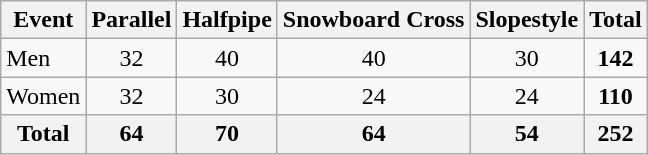<table class="wikitable" style="text-align:center">
<tr>
<th>Event</th>
<th>Parallel</th>
<th>Halfpipe</th>
<th>Snowboard Cross</th>
<th>Slopestyle</th>
<th>Total</th>
</tr>
<tr>
<td align=left>Men</td>
<td>32</td>
<td>40</td>
<td>40</td>
<td>30</td>
<td><strong>142</strong></td>
</tr>
<tr>
<td align=left>Women</td>
<td>32</td>
<td>30</td>
<td>24</td>
<td>24</td>
<td><strong>110</strong></td>
</tr>
<tr>
<th>Total</th>
<th>64</th>
<th>70</th>
<th>64</th>
<th>54</th>
<th>252</th>
</tr>
</table>
